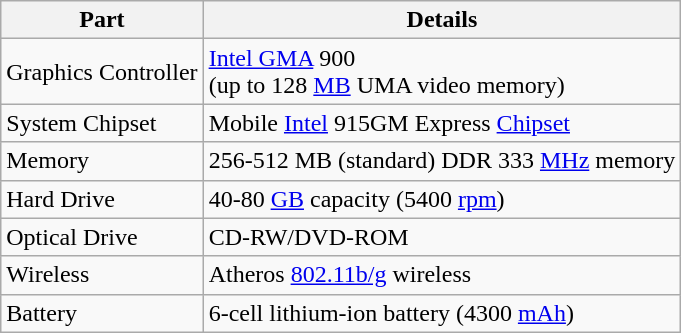<table class="wikitable">
<tr>
<th>Part</th>
<th>Details</th>
</tr>
<tr>
<td>Graphics Controller</td>
<td><a href='#'>Intel GMA</a> 900<br>(up to 128 <a href='#'>MB</a> UMA video memory)</td>
</tr>
<tr>
<td>System Chipset</td>
<td>Mobile <a href='#'>Intel</a> 915GM Express <a href='#'>Chipset</a></td>
</tr>
<tr>
<td>Memory</td>
<td>256-512 MB (standard) DDR 333 <a href='#'>MHz</a> memory</td>
</tr>
<tr>
<td>Hard Drive</td>
<td>40-80 <a href='#'>GB</a> capacity (5400 <a href='#'>rpm</a>)</td>
</tr>
<tr>
<td>Optical Drive</td>
<td>CD-RW/DVD-ROM</td>
</tr>
<tr>
<td>Wireless</td>
<td>Atheros <a href='#'>802.11b/g</a> wireless</td>
</tr>
<tr>
<td>Battery</td>
<td>6-cell lithium-ion battery (4300 <a href='#'>mAh</a>)</td>
</tr>
</table>
